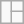<table class="wikitable">
<tr>
<td rowspan="2"></td>
<td></td>
</tr>
<tr>
<td></td>
</tr>
</table>
